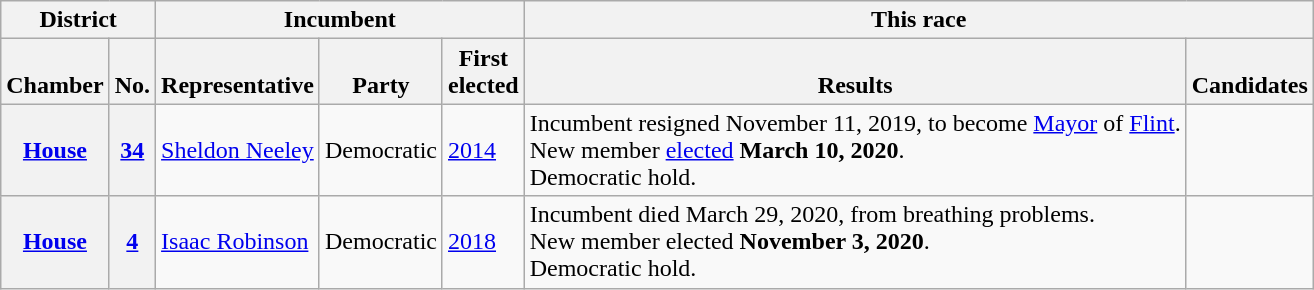<table class="wikitable sortable">
<tr valign=bottom>
<th colspan="2">District</th>
<th colspan="3">Incumbent</th>
<th colspan="2">This race</th>
</tr>
<tr valign=bottom>
<th>Chamber</th>
<th>No.</th>
<th>Representative</th>
<th>Party</th>
<th>First<br>elected</th>
<th>Results</th>
<th>Candidates</th>
</tr>
<tr>
<th><a href='#'>House</a></th>
<th><a href='#'>34</a></th>
<td><a href='#'>Sheldon Neeley</a></td>
<td>Democratic</td>
<td><a href='#'>2014</a></td>
<td>Incumbent resigned November 11, 2019, to become <a href='#'>Mayor</a> of <a href='#'>Flint</a>.<br>New member <a href='#'>elected</a> <strong>March 10, 2020</strong>.<br>Democratic hold.</td>
<td nowrap></td>
</tr>
<tr>
<th><a href='#'>House</a></th>
<th><a href='#'>4</a></th>
<td><a href='#'>Isaac Robinson</a></td>
<td>Democratic</td>
<td><a href='#'>2018</a></td>
<td>Incumbent died March 29, 2020, from breathing problems.<br>New member elected <strong>November 3, 2020</strong>.<br>Democratic hold.</td>
<td nowrap></td>
</tr>
</table>
